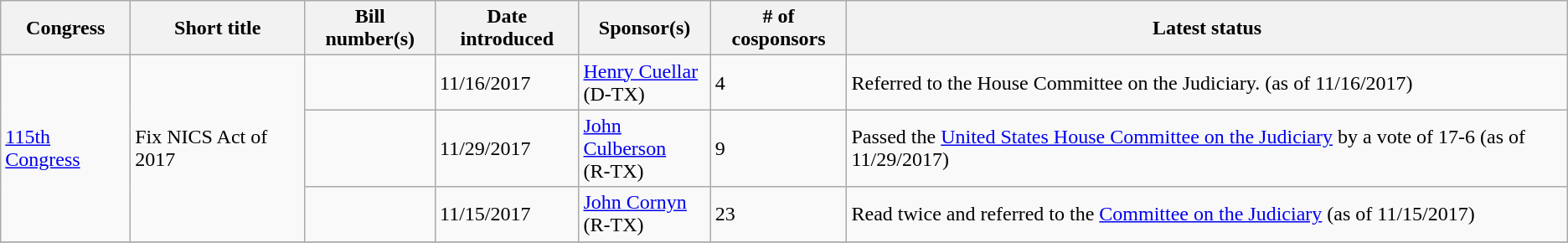<table class="wikitable">
<tr>
<th>Congress</th>
<th>Short title</th>
<th>Bill number(s)</th>
<th>Date introduced</th>
<th>Sponsor(s)</th>
<th># of cosponsors</th>
<th>Latest status</th>
</tr>
<tr>
<td rowspan=3><a href='#'>115th Congress</a></td>
<td rowspan=3>Fix NICS Act of 2017</td>
<td></td>
<td>11/16/2017</td>
<td><a href='#'>Henry Cuellar</a><br>(D-TX)</td>
<td>4</td>
<td>Referred to the House Committee on the Judiciary. (as of 11/16/2017)</td>
</tr>
<tr>
<td></td>
<td>11/29/2017</td>
<td><a href='#'>John Culberson</a><br>(R-TX)</td>
<td>9</td>
<td>Passed the <a href='#'>United States House Committee on the Judiciary</a> by a vote of 17-6 (as of 11/29/2017)</td>
</tr>
<tr>
<td></td>
<td>11/15/2017</td>
<td><a href='#'>John Cornyn</a><br>(R-TX)</td>
<td>23</td>
<td>Read twice and referred to the <a href='#'>Committee on the Judiciary</a> (as of 11/15/2017)</td>
</tr>
<tr>
</tr>
</table>
